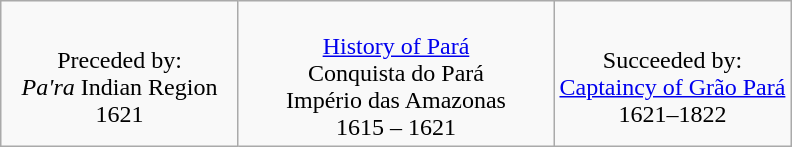<table class="wikitable mw-collapsible" border="1" style="margin:1em auto;">
<tr>
<td width="30%" align="center"><br>Preceded by:<br><em>Pa'ra</em> Indian Region<br>1621</td>
<td width="40%" align="center"><br><a href='#'>History of Pará</a><br>Conquista do Pará<br>Império das Amazonas<br>1615 – 1621</td>
<td width="30%" align="center"><br>Succeeded by:<br><a href='#'>Captaincy of Grão Pará</a><br>1621–1822</td>
</tr>
</table>
